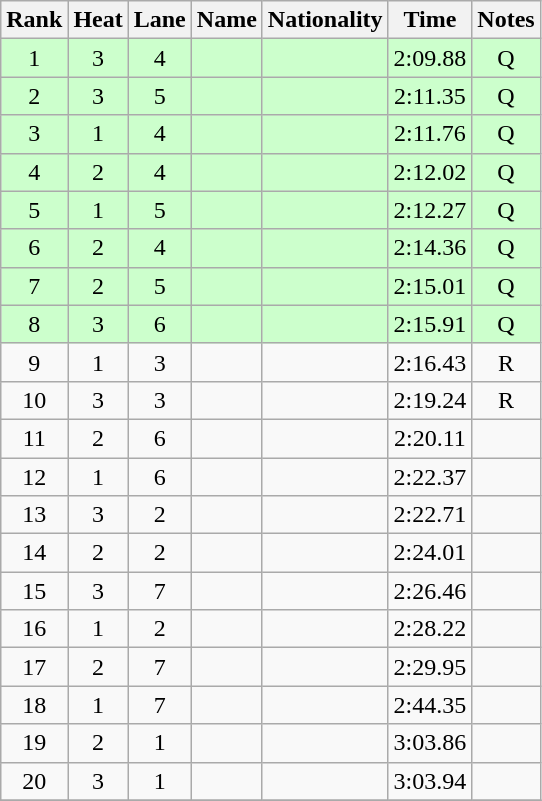<table class="wikitable sortable" style="text-align:center">
<tr>
<th>Rank</th>
<th>Heat</th>
<th>Lane</th>
<th>Name</th>
<th>Nationality</th>
<th>Time</th>
<th>Notes</th>
</tr>
<tr bgcolor=ccffcc>
<td>1</td>
<td>3</td>
<td>4</td>
<td align=left></td>
<td align=left></td>
<td>2:09.88</td>
<td>Q</td>
</tr>
<tr bgcolor=ccffcc>
<td>2</td>
<td>3</td>
<td>5</td>
<td align=left></td>
<td align=left></td>
<td>2:11.35</td>
<td>Q</td>
</tr>
<tr bgcolor=ccffcc>
<td>3</td>
<td>1</td>
<td>4</td>
<td align=left></td>
<td align=left></td>
<td>2:11.76</td>
<td>Q</td>
</tr>
<tr bgcolor=ccffcc>
<td>4</td>
<td>2</td>
<td>4</td>
<td align=left></td>
<td align=left></td>
<td>2:12.02</td>
<td>Q</td>
</tr>
<tr bgcolor=ccffcc>
<td>5</td>
<td>1</td>
<td>5</td>
<td align=left></td>
<td align=left></td>
<td>2:12.27</td>
<td>Q</td>
</tr>
<tr bgcolor=ccffcc>
<td>6</td>
<td>2</td>
<td>4</td>
<td align=left></td>
<td align=left></td>
<td>2:14.36</td>
<td>Q</td>
</tr>
<tr bgcolor=ccffcc>
<td>7</td>
<td>2</td>
<td>5</td>
<td align=left></td>
<td align=left></td>
<td>2:15.01</td>
<td>Q</td>
</tr>
<tr bgcolor=ccffcc>
<td>8</td>
<td>3</td>
<td>6</td>
<td align=left></td>
<td align=left></td>
<td>2:15.91</td>
<td>Q</td>
</tr>
<tr>
<td>9</td>
<td>1</td>
<td>3</td>
<td align=left></td>
<td align=left></td>
<td>2:16.43</td>
<td>R</td>
</tr>
<tr>
<td>10</td>
<td>3</td>
<td>3</td>
<td align=left></td>
<td align=left></td>
<td>2:19.24</td>
<td>R</td>
</tr>
<tr>
<td>11</td>
<td>2</td>
<td>6</td>
<td align=left></td>
<td align=left></td>
<td>2:20.11</td>
<td></td>
</tr>
<tr>
<td>12</td>
<td>1</td>
<td>6</td>
<td align=left></td>
<td align=left></td>
<td>2:22.37</td>
<td></td>
</tr>
<tr>
<td>13</td>
<td>3</td>
<td>2</td>
<td align=left></td>
<td align=left></td>
<td>2:22.71</td>
<td></td>
</tr>
<tr>
<td>14</td>
<td>2</td>
<td>2</td>
<td align=left></td>
<td align=left></td>
<td>2:24.01</td>
<td></td>
</tr>
<tr>
<td>15</td>
<td>3</td>
<td>7</td>
<td align=left></td>
<td align=left></td>
<td>2:26.46</td>
<td></td>
</tr>
<tr>
<td>16</td>
<td>1</td>
<td>2</td>
<td align=left></td>
<td align=left></td>
<td>2:28.22</td>
<td></td>
</tr>
<tr>
<td>17</td>
<td>2</td>
<td>7</td>
<td align=left></td>
<td align=left></td>
<td>2:29.95</td>
<td></td>
</tr>
<tr>
<td>18</td>
<td>1</td>
<td>7</td>
<td align=left></td>
<td align=left></td>
<td>2:44.35</td>
<td></td>
</tr>
<tr>
<td>19</td>
<td>2</td>
<td>1</td>
<td align=left></td>
<td align=left></td>
<td>3:03.86</td>
<td></td>
</tr>
<tr>
<td>20</td>
<td>3</td>
<td>1</td>
<td align=left></td>
<td align=left></td>
<td>3:03.94</td>
<td></td>
</tr>
<tr>
</tr>
</table>
